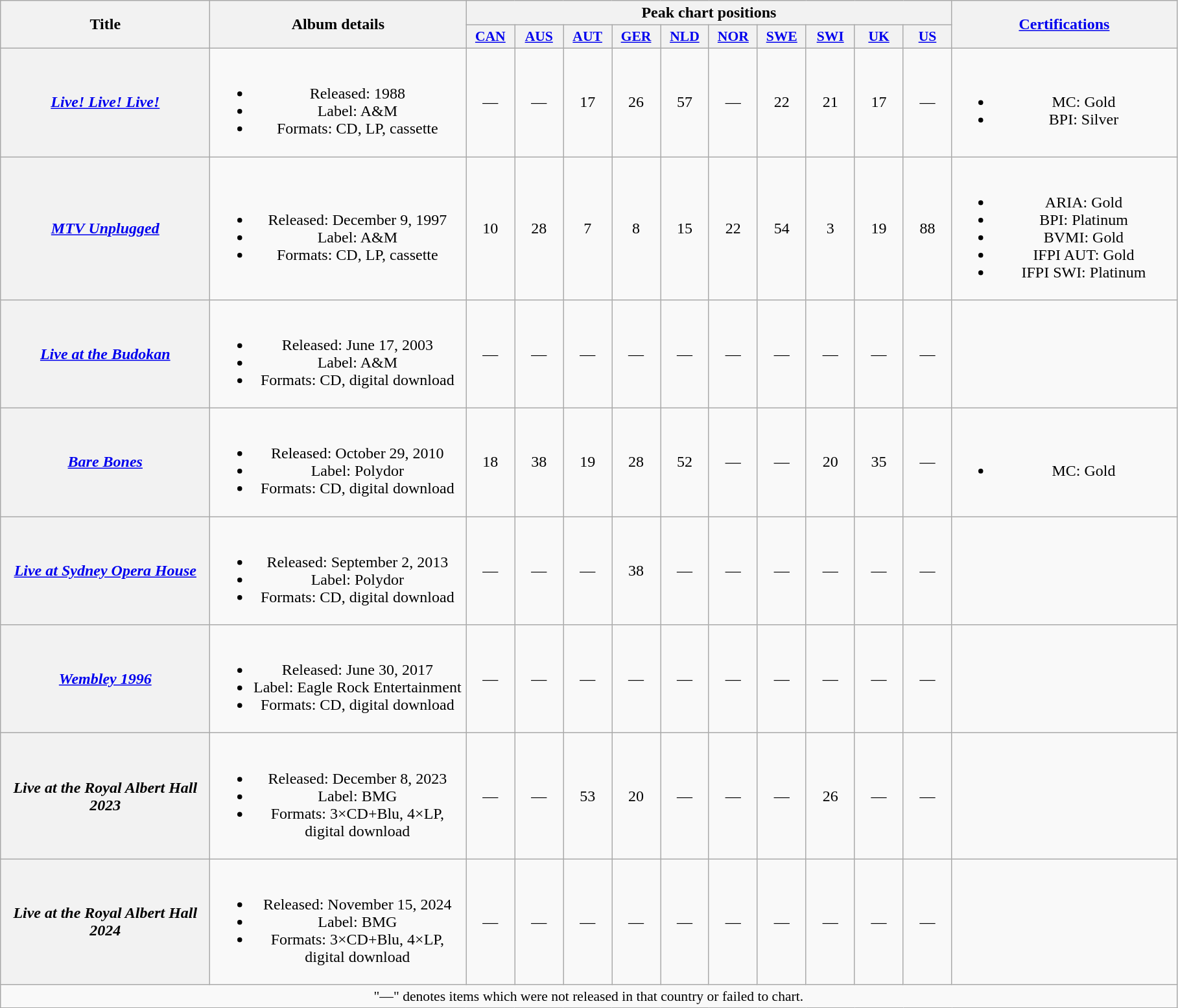<table class="wikitable plainrowheaders" style="text-align:center;" border="1">
<tr>
<th scope="col" rowspan="2" style="width:13em;">Title</th>
<th scope="col" rowspan="2" style="width:16em;">Album details</th>
<th scope="col" colspan="10">Peak chart positions</th>
<th scope="col" rowspan="2" style="width:14em;"><a href='#'>Certifications</a></th>
</tr>
<tr>
<th scope="col" style="width:3em;font-size:90%;"><a href='#'>CAN</a><br></th>
<th scope="col" style="width:3em;font-size:90%;"><a href='#'>AUS</a><br></th>
<th scope="col" style="width:3em;font-size:90%;"><a href='#'>AUT</a><br></th>
<th scope="col" style="width:3em;font-size:90%;"><a href='#'>GER</a><br></th>
<th scope="col" style="width:3em;font-size:90%;"><a href='#'>NLD</a><br></th>
<th scope="col" style="width:3em;font-size:90%;"><a href='#'>NOR</a><br></th>
<th scope="col" style="width:3em;font-size:90%;"><a href='#'>SWE</a><br></th>
<th scope="col" style="width:3em;font-size:90%;"><a href='#'>SWI</a><br></th>
<th scope="col" style="width:3em;font-size:90%;"><a href='#'>UK</a><br></th>
<th scope="col" style="width:3em;font-size:90%;"><a href='#'>US</a><br></th>
</tr>
<tr>
<th scope="row"><em><a href='#'>Live! Live! Live!</a></em></th>
<td><br><ul><li>Released: 1988</li><li>Label: A&M</li><li>Formats: CD, LP, cassette</li></ul></td>
<td>—</td>
<td>—</td>
<td>17</td>
<td>26</td>
<td>57</td>
<td>—</td>
<td>22</td>
<td>21</td>
<td>17</td>
<td>—</td>
<td><br><ul><li>MC: Gold</li><li>BPI: Silver</li></ul></td>
</tr>
<tr>
<th scope="row"><em><a href='#'>MTV Unplugged</a></em></th>
<td><br><ul><li>Released: December 9, 1997</li><li>Label: A&M</li><li>Formats: CD, LP, cassette</li></ul></td>
<td>10</td>
<td>28</td>
<td>7</td>
<td>8</td>
<td>15</td>
<td>22</td>
<td>54</td>
<td>3</td>
<td>19</td>
<td>88</td>
<td><br><ul><li>ARIA: Gold</li><li>BPI: Platinum</li><li>BVMI: Gold</li><li>IFPI AUT: Gold</li><li>IFPI SWI: Platinum</li></ul></td>
</tr>
<tr>
<th scope="row"><em><a href='#'>Live at the Budokan</a></em></th>
<td><br><ul><li>Released: June 17, 2003</li><li>Label: A&M</li><li>Formats: CD, digital download</li></ul></td>
<td>—</td>
<td>—</td>
<td>—</td>
<td>—</td>
<td>—</td>
<td>—</td>
<td>—</td>
<td>—</td>
<td>—</td>
<td>—</td>
<td></td>
</tr>
<tr>
<th scope="row"><em><a href='#'>Bare Bones</a></em></th>
<td><br><ul><li>Released: October 29, 2010</li><li>Label: Polydor</li><li>Formats: CD, digital download</li></ul></td>
<td>18</td>
<td>38</td>
<td>19</td>
<td>28</td>
<td>52</td>
<td>—</td>
<td>—</td>
<td>20</td>
<td>35</td>
<td>—</td>
<td><br><ul><li>MC: Gold</li></ul></td>
</tr>
<tr>
<th scope="row"><em><a href='#'>Live at Sydney Opera House</a></em></th>
<td><br><ul><li>Released: September 2, 2013</li><li>Label: Polydor</li><li>Formats: CD, digital download</li></ul></td>
<td>—</td>
<td>—</td>
<td>—</td>
<td>38</td>
<td>—</td>
<td>—</td>
<td>—</td>
<td>—</td>
<td>—</td>
<td>—</td>
<td></td>
</tr>
<tr>
<th scope="row"><em><a href='#'>Wembley 1996</a></em></th>
<td><br><ul><li>Released: June 30, 2017</li><li>Label: Eagle Rock Entertainment</li><li>Formats: CD, digital download</li></ul></td>
<td>—</td>
<td>—</td>
<td>—</td>
<td>—</td>
<td>—</td>
<td>—</td>
<td>—</td>
<td>—</td>
<td>—</td>
<td>—</td>
<td></td>
</tr>
<tr>
<th scope="row"><em>Live at the Royal Albert Hall 2023</em></th>
<td><br><ul><li>Released: December 8, 2023</li><li>Label: BMG</li><li>Formats: 3×CD+Blu, 4×LP, digital download</li></ul></td>
<td>—</td>
<td>—</td>
<td>53</td>
<td>20</td>
<td>—</td>
<td>—</td>
<td>—</td>
<td>26</td>
<td>—</td>
<td>—</td>
<td></td>
</tr>
<tr>
<th scope="row"><em>Live at the Royal Albert Hall 2024</em></th>
<td><br><ul><li>Released: November 15, 2024</li><li>Label: BMG</li><li>Formats: 3×CD+Blu, 4×LP, digital download</li></ul></td>
<td>—</td>
<td>—</td>
<td>—</td>
<td>—</td>
<td>—</td>
<td>—</td>
<td>—</td>
<td>—</td>
<td>—</td>
<td>—</td>
<td></td>
</tr>
<tr>
<td colspan="14" style="font-size:90%">"—" denotes items which were not released in that country or failed to chart.</td>
</tr>
</table>
